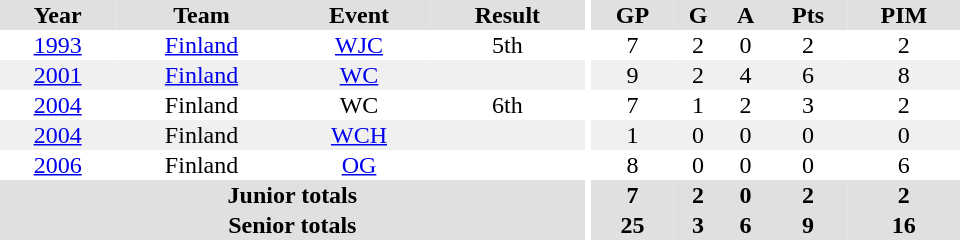<table border="0" cellpadding="1" cellspacing="0" ID="Table3" style="text-align:center; width:40em">
<tr ALIGN="center" bgcolor="#e0e0e0">
<th>Year</th>
<th>Team</th>
<th>Event</th>
<th>Result</th>
<th rowspan="99" bgcolor="#ffffff"></th>
<th>GP</th>
<th>G</th>
<th>A</th>
<th>Pts</th>
<th>PIM</th>
</tr>
<tr>
<td><a href='#'>1993</a></td>
<td><a href='#'>Finland</a></td>
<td><a href='#'>WJC</a></td>
<td>5th</td>
<td>7</td>
<td>2</td>
<td>0</td>
<td>2</td>
<td>2</td>
</tr>
<tr bgcolor="#f0f0f0">
<td><a href='#'>2001</a></td>
<td><a href='#'>Finland</a></td>
<td><a href='#'>WC</a></td>
<td></td>
<td>9</td>
<td>2</td>
<td>4</td>
<td>6</td>
<td>8</td>
</tr>
<tr>
<td><a href='#'>2004</a></td>
<td>Finland</td>
<td>WC</td>
<td>6th</td>
<td>7</td>
<td>1</td>
<td>2</td>
<td>3</td>
<td>2</td>
</tr>
<tr bgcolor="#f0f0f0">
<td><a href='#'>2004</a></td>
<td>Finland</td>
<td><a href='#'>WCH</a></td>
<td></td>
<td>1</td>
<td>0</td>
<td>0</td>
<td>0</td>
<td>0</td>
</tr>
<tr>
<td><a href='#'>2006</a></td>
<td>Finland</td>
<td><a href='#'>OG</a></td>
<td></td>
<td>8</td>
<td>0</td>
<td>0</td>
<td>0</td>
<td>6</td>
</tr>
<tr bgcolor="#e0e0e0">
<th colspan="4">Junior totals</th>
<th>7</th>
<th>2</th>
<th>0</th>
<th>2</th>
<th>2</th>
</tr>
<tr bgcolor="#e0e0e0">
<th colspan="4">Senior totals</th>
<th>25</th>
<th>3</th>
<th>6</th>
<th>9</th>
<th>16</th>
</tr>
</table>
